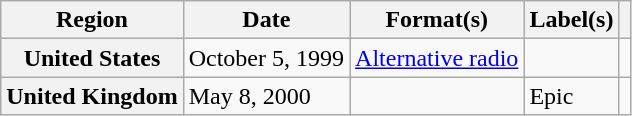<table class="wikitable plainrowheaders" style="text-align:left">
<tr>
<th scope="col">Region</th>
<th scope="col">Date</th>
<th scope="col">Format(s)</th>
<th scope="col">Label(s)</th>
<th scope="col"></th>
</tr>
<tr>
<th scope="row">United States</th>
<td>October 5, 1999</td>
<td><a href='#'>Alternative radio</a></td>
<td></td>
<td></td>
</tr>
<tr>
<th scope="row">United Kingdom</th>
<td>May 8, 2000</td>
<td></td>
<td>Epic</td>
<td></td>
</tr>
</table>
